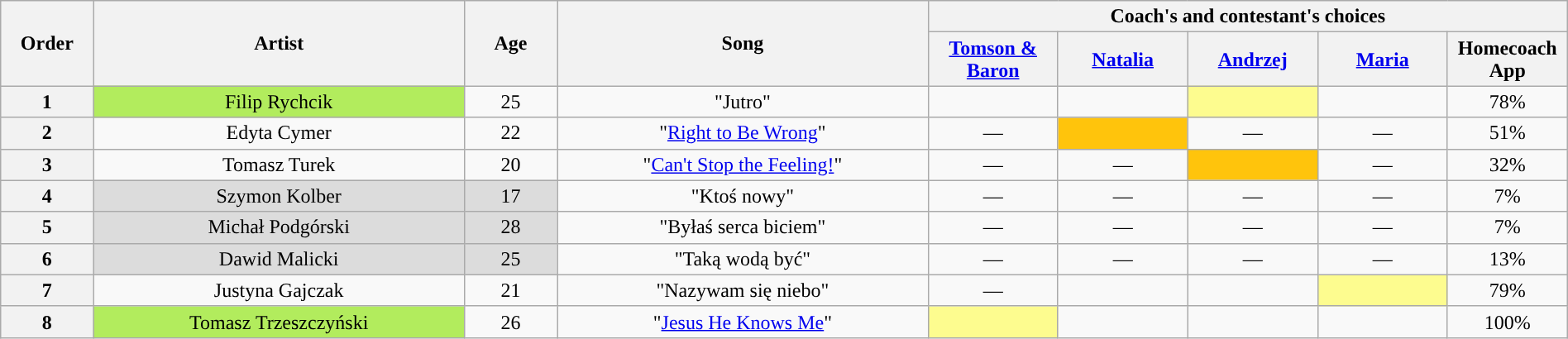<table class="wikitable" style="text-align:center; width:100%;">
<tr>
<th scope="col" rowspan="2" style="width:05%;">Order</th>
<th scope="col" rowspan="2" style="width:20%;">Artist</th>
<th scope="col" rowspan="2" style="width:05%;">Age</th>
<th scope="col" rowspan="2" style="width:20%;">Song</th>
<th scope="col" colspan="5" style="width:32%;">Coach's and contestant's choices</th>
</tr>
<tr>
<th style="width:07%;"><a href='#'>Tomson & Baron</a></th>
<th style="width:07%;"><a href='#'>Natalia</a></th>
<th style="width:07%;"><a href='#'>Andrzej</a></th>
<th style="width:07%;"><a href='#'>Maria</a></th>
<th style="width:04%;">Homecoach App</th>
</tr>
<tr>
<th>1</th>
<td style="background-color:#B2EC5D;">Filip Rychcik</td>
<td>25</td>
<td>"Jutro"</td>
<td><strong></strong></td>
<td><strong></strong></td>
<td style="background:#fdfc8f;"><strong></strong></td>
<td><strong></strong></td>
<td>78%</td>
</tr>
<tr>
<th>2</th>
<td>Edyta Cymer</td>
<td>22</td>
<td>"<a href='#'>Right to Be Wrong</a>"</td>
<td>—</td>
<td style="background:#FFC40C;"><strong></strong></td>
<td>—</td>
<td>—</td>
<td>51%</td>
</tr>
<tr>
<th>3</th>
<td>Tomasz Turek</td>
<td>20</td>
<td>"<a href='#'>Can't Stop the Feeling!</a>"</td>
<td>—</td>
<td>—</td>
<td style="background:#FFC40C;"><strong></strong></td>
<td>—</td>
<td>32%</td>
</tr>
<tr>
<th>4</th>
<td style="background:#DCDCDC;">Szymon Kolber</td>
<td style="background:#DCDCDC;">17</td>
<td>"Ktoś nowy"</td>
<td>—</td>
<td>—</td>
<td>—</td>
<td>—</td>
<td>7%</td>
</tr>
<tr>
<th>5</th>
<td style="background:#DCDCDC;">Michał Podgórski</td>
<td style="background:#DCDCDC;">28</td>
<td>"Byłaś serca biciem"</td>
<td>—</td>
<td>—</td>
<td>—</td>
<td>—</td>
<td>7%</td>
</tr>
<tr>
<th>6</th>
<td style="background:#DCDCDC;">Dawid Malicki</td>
<td style="background:#DCDCDC;">25</td>
<td>"Taką wodą być"</td>
<td>—</td>
<td>—</td>
<td>—</td>
<td>—</td>
<td>13%</td>
</tr>
<tr>
<th>7</th>
<td>Justyna Gajczak</td>
<td>21</td>
<td>"Nazywam się niebo"</td>
<td>—</td>
<td><strong></strong></td>
<td><strong></strong></td>
<td style="background:#fdfc8f;"><strong></strong></td>
<td>79%</td>
</tr>
<tr>
<th>8</th>
<td style="background-color:#B2EC5D;">Tomasz Trzeszczyński</td>
<td>26</td>
<td>"<a href='#'>Jesus He Knows Me</a>"</td>
<td style="background:#fdfc8f;"><strong></strong></td>
<td><strong></strong></td>
<td><strong></strong></td>
<td><strong></strong></td>
<td>100%</td>
</tr>
</table>
